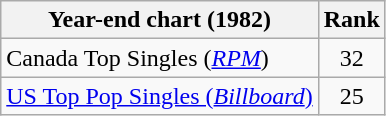<table class="wikitable sortable">
<tr>
<th>Year-end chart (1982)</th>
<th>Rank</th>
</tr>
<tr>
<td>Canada Top Singles (<a href='#'><em>RPM</em></a>)</td>
<td align="center">32</td>
</tr>
<tr>
<td><a href='#'>US Top Pop Singles (<em>Billboard</em>)</a></td>
<td align="center">25</td>
</tr>
</table>
